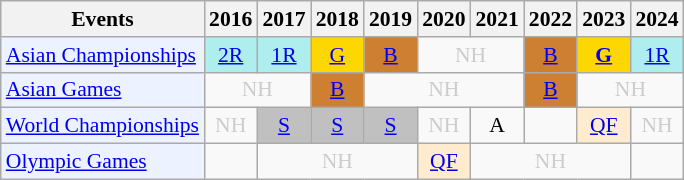<table class="wikitable" style="font-size: 90%; text-align:center">
<tr>
<th>Events</th>
<th>2016</th>
<th>2017</th>
<th>2018</th>
<th>2019</th>
<th>2020</th>
<th>2021</th>
<th>2022</th>
<th>2023</th>
<th>2024</th>
</tr>
<tr>
<td bgcolor="#ECF2FF"; align="left"><a href='#'>Asian Championships</a></td>
<td bgcolor=AFEEEE><a href='#'>2R</a></td>
<td bgcolor=AFEEEE><a href='#'>1R</a></td>
<td bgcolor=gold><a href='#'>G</a></td>
<td bgcolor=CD7F32><a href='#'>B</a></td>
<td colspan="2" style=color:#ccc>NH</td>
<td bgcolor=CD7F32><a href='#'>B</a></td>
<td bgcolor=gold><a href='#'><strong>G</strong></a></td>
<td bgcolor=AFEEEE><a href='#'>1R</a></td>
</tr>
<tr>
<td bgcolor="#ECF2FF"; align="left"><a href='#'>Asian Games</a></td>
<td colspan="2" style=color:#ccc>NH</td>
<td bgcolor=CD7F32><a href='#'>B</a></td>
<td colspan="3" style=color:#ccc>NH</td>
<td bgcolor=CD7F32><a href='#'>B</a></td>
<td colspan="2" style=color:#ccc>NH</td>
</tr>
<tr>
<td bgcolor="#ECF2FF"; align="left"><a href='#'>World Championships</a></td>
<td style=color:#ccc>NH</td>
<td bgcolor=silver><a href='#'>S</a></td>
<td bgcolor=silver><a href='#'>S</a></td>
<td bgcolor=silver><a href='#'>S</a></td>
<td style=color:#ccc>NH</td>
<td>A</td>
<td><a href='#'></a></td>
<td bgcolor=FFEBCD><a href='#'>QF</a></td>
<td style=color:#ccc>NH</td>
</tr>
<tr>
<td bgcolor="#ECF2FF"; align="left"><a href='#'>Olympic Games</a></td>
<td></td>
<td colspan="3" style=color:#ccc>NH</td>
<td bgcolor=FFEBCD><a href='#'>QF</a></td>
<td colspan="3" style=color:#ccc>NH</td>
<td></td>
</tr>
</table>
